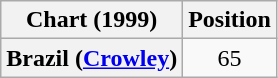<table class="wikitable plainrowheaders" style="text-align:center">
<tr>
<th scope="col">Chart (1999)</th>
<th scope="col">Position</th>
</tr>
<tr>
<th scope="row">Brazil (<a href='#'>Crowley</a>)</th>
<td>65</td>
</tr>
</table>
